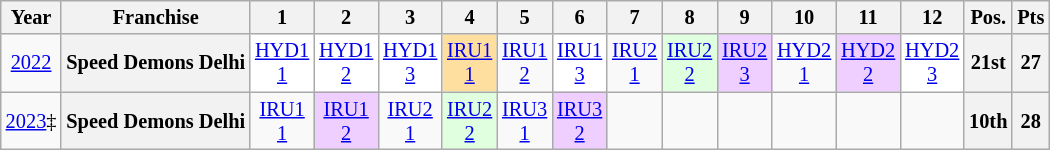<table class="wikitable" style="text-align:center; font-size:85%">
<tr>
<th>Year</th>
<th>Franchise</th>
<th>1</th>
<th>2</th>
<th>3</th>
<th>4</th>
<th>5</th>
<th>6</th>
<th>7</th>
<th>8</th>
<th>9</th>
<th>10</th>
<th>11</th>
<th>12</th>
<th>Pos.</th>
<th>Pts</th>
</tr>
<tr>
<td><a href='#'>2022</a></td>
<th nowrap>Speed Demons Delhi</th>
<td style="background:#ffffff;"><a href='#'>HYD1<br>1</a><br></td>
<td style="background:#ffffff;"><a href='#'>HYD1<br>2</a><br></td>
<td style="background:#ffffff;"><a href='#'>HYD1<br>3</a><br></td>
<td style="background:#ffdf9f;"><a href='#'>IRU1<br>1</a><br></td>
<td><a href='#'>IRU1<br>2</a><br></td>
<td style="background:#ffffff;"><a href='#'>IRU1<br>3</a><br></td>
<td><a href='#'>IRU2<br>1</a><br></td>
<td style="background:#dfffdf;"><a href='#'>IRU2<br>2</a><br></td>
<td style="background:#efcfff;"><a href='#'>IRU2<br>3</a><br></td>
<td><a href='#'>HYD2<br>1</a><br></td>
<td style="background:#efcfff;"><a href='#'>HYD2<br>2</a><br></td>
<td style="background:#ffffff;"><a href='#'>HYD2<br>3</a><br></td>
<th>21st</th>
<th>27</th>
</tr>
<tr>
<td><a href='#'>2023</a>‡</td>
<th nowrap>Speed Demons Delhi</th>
<td><a href='#'>IRU1<br>1</a><br></td>
<td style="background:#efcfff;"><a href='#'>IRU1<br>2</a><br></td>
<td><a href='#'>IRU2<br>1</a><br></td>
<td style="background:#dfffdf;"><a href='#'>IRU2<br>2</a><br></td>
<td><a href='#'>IRU3<br>1</a><br></td>
<td style="background:#efcfff;"><a href='#'>IRU3<br>2</a><br></td>
<td></td>
<td></td>
<td></td>
<td></td>
<td></td>
<td></td>
<th>10th</th>
<th>28</th>
</tr>
</table>
